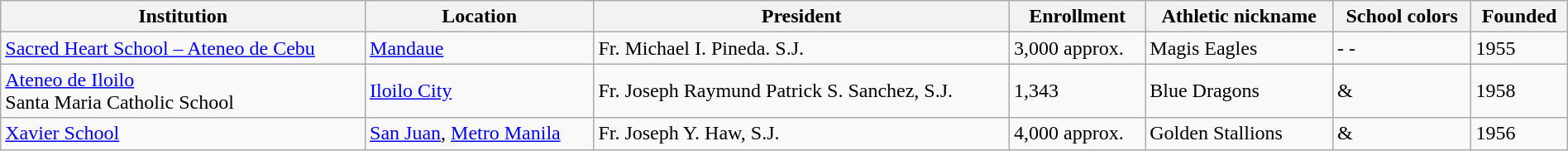<table class="wikitable" style="width: 100%">
<tr>
<th>Institution</th>
<th>Location</th>
<th>President</th>
<th>Enrollment</th>
<th>Athletic nickname</th>
<th>School colors</th>
<th>Founded</th>
</tr>
<tr>
<td><a href='#'>Sacred Heart School – Ateneo de Cebu</a></td>
<td><a href='#'>Mandaue</a></td>
<td>Fr. Michael I. Pineda. S.J.</td>
<td>3,000 approx.</td>
<td>Magis Eagles</td>
<td> -  - </td>
<td>1955</td>
</tr>
<tr>
<td><a href='#'>Ateneo de Iloilo</a><br>Santa Maria Catholic School</td>
<td><a href='#'>Iloilo City</a></td>
<td>Fr. Joseph Raymund Patrick S. Sanchez, S.J.</td>
<td>1,343</td>
<td>Blue Dragons</td>
<td> & </td>
<td>1958</td>
</tr>
<tr>
<td><a href='#'>Xavier School</a></td>
<td><a href='#'>San Juan</a>, <a href='#'>Metro Manila</a></td>
<td>Fr. Joseph Y. Haw, S.J.</td>
<td>4,000 approx.</td>
<td>Golden Stallions</td>
<td> & </td>
<td>1956</td>
</tr>
</table>
